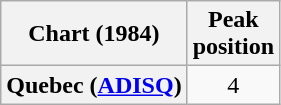<table class="wikitable plainrowheaders" style="text-align:center">
<tr>
<th scope="col">Chart (1984)</th>
<th scope="col">Peak<br>position</th>
</tr>
<tr>
<th scope="row">Quebec (<a href='#'>ADISQ</a>)</th>
<td>4</td>
</tr>
</table>
